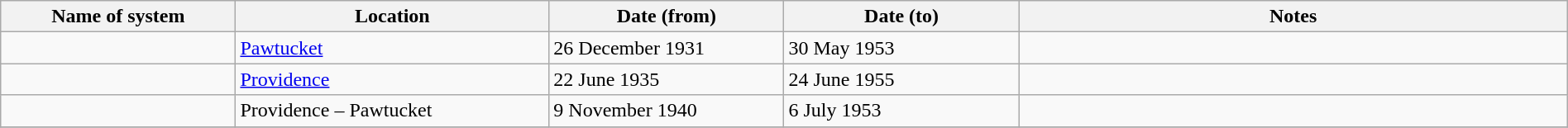<table class="wikitable" width=100%>
<tr>
<th width=15%>Name of system</th>
<th width=20%>Location</th>
<th width=15%>Date (from)</th>
<th width=15%>Date (to)</th>
<th width=35%>Notes</th>
</tr>
<tr>
<td> </td>
<td><a href='#'>Pawtucket</a></td>
<td>26 December 1931</td>
<td>30 May 1953</td>
<td> </td>
</tr>
<tr>
<td> </td>
<td><a href='#'>Providence</a></td>
<td>22 June 1935</td>
<td>24 June 1955</td>
<td> </td>
</tr>
<tr>
<td> </td>
<td>Providence – Pawtucket</td>
<td>9 November 1940</td>
<td>6 July 1953</td>
<td> </td>
</tr>
<tr>
</tr>
</table>
